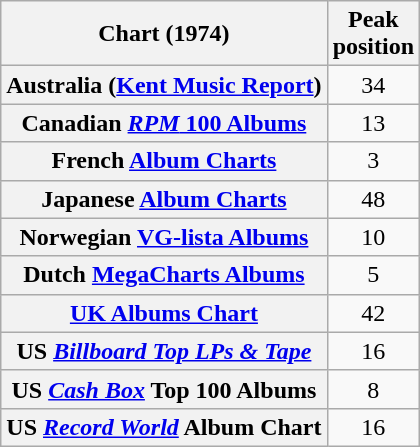<table class="wikitable sortable plainrowheaders">
<tr>
<th scope="col">Chart (1974)</th>
<th scope="col">Peak<br>position</th>
</tr>
<tr>
<th scope="row">Australia (<a href='#'>Kent Music Report</a>)</th>
<td style="text-align:center;">34</td>
</tr>
<tr>
<th scope="row">Canadian <a href='#'><em>RPM</em> 100 Albums</a></th>
<td align="center">13</td>
</tr>
<tr>
<th scope="row">French <a href='#'>Album Charts</a></th>
<td align="center">3</td>
</tr>
<tr>
<th scope="row">Japanese <a href='#'>Album Charts</a></th>
<td align="center">48</td>
</tr>
<tr>
<th scope="row">Norwegian <a href='#'>VG-lista Albums</a></th>
<td align="center">10</td>
</tr>
<tr>
<th scope="row">Dutch <a href='#'>MegaCharts Albums</a></th>
<td align="center">5</td>
</tr>
<tr>
<th scope="row"><a href='#'>UK Albums Chart</a></th>
<td align="center">42</td>
</tr>
<tr>
<th scope="row">US <a href='#'><em>Billboard Top LPs & Tape</em></a></th>
<td align="center">16</td>
</tr>
<tr>
<th scope="row">US <em><a href='#'>Cash Box</a></em> Top 100 Albums</th>
<td align="center">8</td>
</tr>
<tr>
<th scope="row">US <em><a href='#'>Record World</a></em> Album Chart</th>
<td align="center">16</td>
</tr>
</table>
